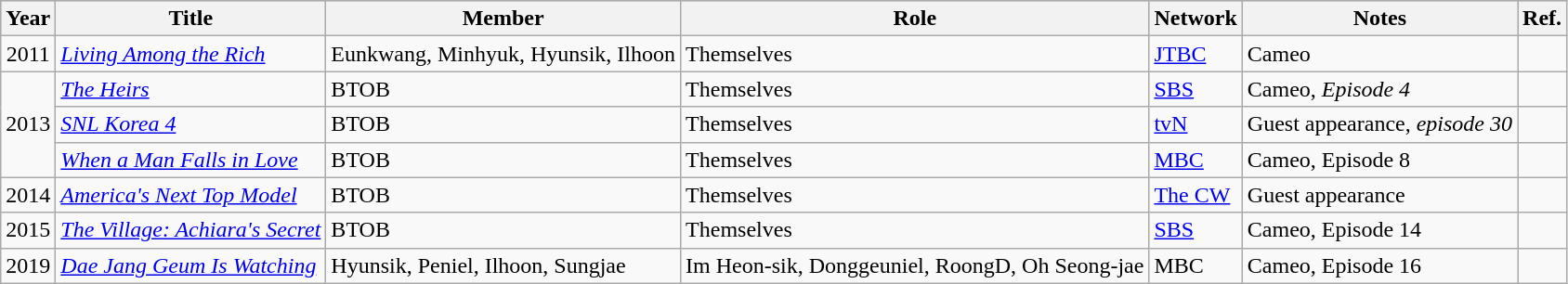<table class="wikitable">
<tr style="background:#B0C4DE;">
<th>Year</th>
<th>Title</th>
<th>Member</th>
<th>Role</th>
<th>Network</th>
<th>Notes</th>
<th>Ref.</th>
</tr>
<tr>
<td style="text-align:center;">2011</td>
<td><em><a href='#'>Living Among the Rich</a></em></td>
<td>Eunkwang, Minhyuk, Hyunsik, Ilhoon</td>
<td>Themselves</td>
<td><a href='#'>JTBC</a></td>
<td>Cameo</td>
<td></td>
</tr>
<tr>
<td rowspan=3 style="text-align:center;">2013</td>
<td><em><a href='#'>The Heirs</a></em></td>
<td>BTOB</td>
<td>Themselves</td>
<td><a href='#'>SBS</a></td>
<td>Cameo, <em>Episode 4</em></td>
<td></td>
</tr>
<tr>
<td><a href='#'><em>SNL Korea 4</em></a></td>
<td>BTOB</td>
<td>Themselves</td>
<td><a href='#'>tvN</a></td>
<td>Guest appearance, <em>episode 30</em></td>
<td></td>
</tr>
<tr>
<td><em><a href='#'>When a Man Falls in Love</a></em></td>
<td>BTOB</td>
<td>Themselves</td>
<td><a href='#'>MBC</a></td>
<td>Cameo, Episode 8</td>
<td></td>
</tr>
<tr>
<td style="text-align:center;">2014</td>
<td><em><a href='#'>America's Next Top Model</a></em></td>
<td>BTOB</td>
<td>Themselves</td>
<td><a href='#'>The CW</a></td>
<td>Guest appearance</td>
</tr>
<tr>
<td style="text-align:center;">2015</td>
<td><em><a href='#'>The Village: Achiara's Secret</a></em></td>
<td>BTOB</td>
<td>Themselves</td>
<td><a href='#'>SBS</a></td>
<td>Cameo, Episode 14</td>
<td></td>
</tr>
<tr>
<td style="text-align:center;">2019</td>
<td><em><a href='#'>Dae Jang Geum Is Watching</a></em></td>
<td>Hyunsik, Peniel, Ilhoon, Sungjae</td>
<td>Im Heon-sik, Donggeuniel, RoongD, Oh Seong-jae</td>
<td>MBC</td>
<td>Cameo, Episode 16</td>
<td></td>
</tr>
</table>
